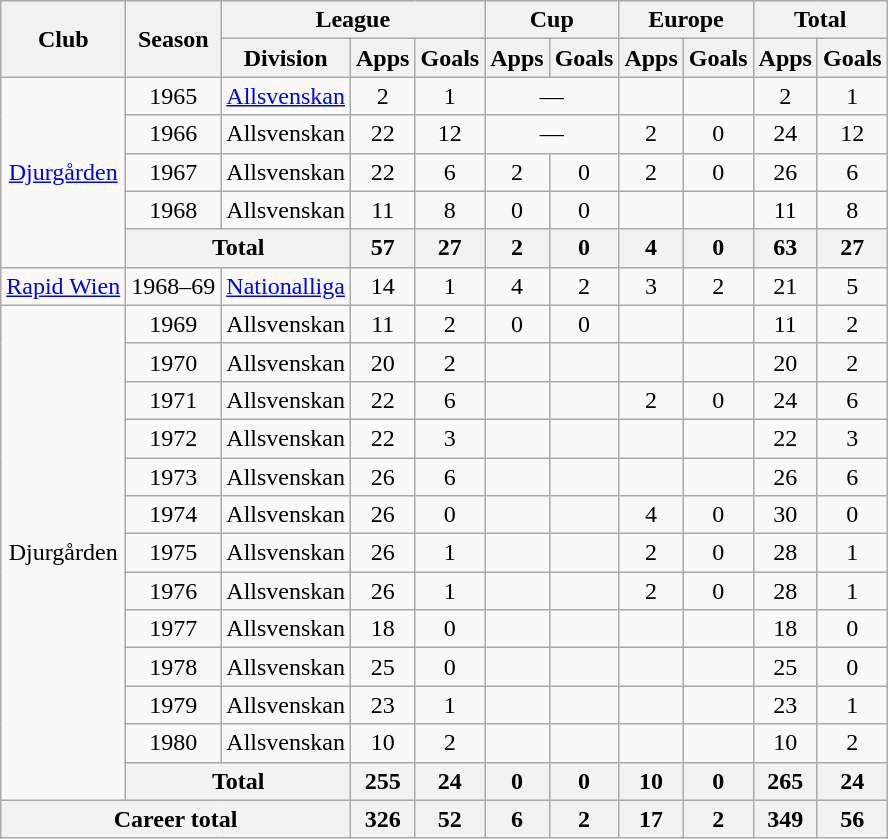<table class="wikitable" style="text-align:center">
<tr>
<th rowspan="2">Club</th>
<th rowspan="2">Season</th>
<th colspan="3">League</th>
<th colspan="2">Cup</th>
<th colspan="2">Europe</th>
<th colspan="2">Total</th>
</tr>
<tr>
<th>Division</th>
<th>Apps</th>
<th>Goals</th>
<th>Apps</th>
<th>Goals</th>
<th>Apps</th>
<th>Goals</th>
<th>Apps</th>
<th>Goals</th>
</tr>
<tr>
<td rowspan="5"><a href='#'>Djurgården</a></td>
<td>1965</td>
<td><a href='#'>Allsvenskan</a></td>
<td>2</td>
<td>1</td>
<td colspan="2">—</td>
<td></td>
<td></td>
<td>2</td>
<td>1</td>
</tr>
<tr>
<td>1966</td>
<td>Allsvenskan</td>
<td>22</td>
<td>12</td>
<td colspan="2">—</td>
<td>2</td>
<td>0</td>
<td>24</td>
<td>12</td>
</tr>
<tr>
<td>1967</td>
<td>Allsvenskan</td>
<td>22</td>
<td>6</td>
<td>2</td>
<td>0</td>
<td>2</td>
<td>0</td>
<td>26</td>
<td>6</td>
</tr>
<tr>
<td>1968</td>
<td>Allsvenskan</td>
<td>11</td>
<td>8</td>
<td>0</td>
<td>0</td>
<td></td>
<td></td>
<td>11</td>
<td>8</td>
</tr>
<tr>
<th colspan="2">Total</th>
<th>57</th>
<th>27</th>
<th>2</th>
<th>0</th>
<th>4</th>
<th>0</th>
<th>63</th>
<th>27</th>
</tr>
<tr>
<td><a href='#'>Rapid Wien</a></td>
<td>1968–69</td>
<td><a href='#'>Nationalliga</a></td>
<td>14</td>
<td>1</td>
<td>4</td>
<td>2</td>
<td>3</td>
<td>2</td>
<td>21</td>
<td>5</td>
</tr>
<tr>
<td rowspan="13">Djurgården</td>
<td>1969</td>
<td>Allsvenskan</td>
<td>11</td>
<td>2</td>
<td>0</td>
<td>0</td>
<td></td>
<td></td>
<td>11</td>
<td>2</td>
</tr>
<tr>
<td>1970</td>
<td>Allsvenskan</td>
<td>20</td>
<td>2</td>
<td></td>
<td></td>
<td></td>
<td></td>
<td>20</td>
<td>2</td>
</tr>
<tr>
<td>1971</td>
<td>Allsvenskan</td>
<td>22</td>
<td>6</td>
<td></td>
<td></td>
<td>2</td>
<td>0</td>
<td>24</td>
<td>6</td>
</tr>
<tr>
<td>1972</td>
<td>Allsvenskan</td>
<td>22</td>
<td>3</td>
<td></td>
<td></td>
<td></td>
<td></td>
<td>22</td>
<td>3</td>
</tr>
<tr>
<td>1973</td>
<td>Allsvenskan</td>
<td>26</td>
<td>6</td>
<td></td>
<td></td>
<td></td>
<td></td>
<td>26</td>
<td>6</td>
</tr>
<tr>
<td>1974</td>
<td>Allsvenskan</td>
<td>26</td>
<td>0</td>
<td></td>
<td></td>
<td>4</td>
<td>0</td>
<td>30</td>
<td>0</td>
</tr>
<tr>
<td>1975</td>
<td>Allsvenskan</td>
<td>26</td>
<td>1</td>
<td></td>
<td></td>
<td>2</td>
<td>0</td>
<td>28</td>
<td>1</td>
</tr>
<tr>
<td>1976</td>
<td>Allsvenskan</td>
<td>26</td>
<td>1</td>
<td></td>
<td></td>
<td>2</td>
<td>0</td>
<td>28</td>
<td>1</td>
</tr>
<tr>
<td>1977</td>
<td>Allsvenskan</td>
<td>18</td>
<td>0</td>
<td></td>
<td></td>
<td></td>
<td></td>
<td>18</td>
<td>0</td>
</tr>
<tr>
<td>1978</td>
<td>Allsvenskan</td>
<td>25</td>
<td>0</td>
<td></td>
<td></td>
<td></td>
<td></td>
<td>25</td>
<td>0</td>
</tr>
<tr>
<td>1979</td>
<td>Allsvenskan</td>
<td>23</td>
<td>1</td>
<td></td>
<td></td>
<td></td>
<td></td>
<td>23</td>
<td>1</td>
</tr>
<tr>
<td>1980</td>
<td>Allsvenskan</td>
<td>10</td>
<td>2</td>
<td></td>
<td></td>
<td></td>
<td></td>
<td>10</td>
<td>2</td>
</tr>
<tr>
<th colspan="2">Total</th>
<th>255</th>
<th>24</th>
<th>0</th>
<th>0</th>
<th>10</th>
<th>0</th>
<th>265</th>
<th>24</th>
</tr>
<tr>
<th colspan="3">Career total</th>
<th>326</th>
<th>52</th>
<th>6</th>
<th>2</th>
<th>17</th>
<th>2</th>
<th>349</th>
<th>56</th>
</tr>
</table>
